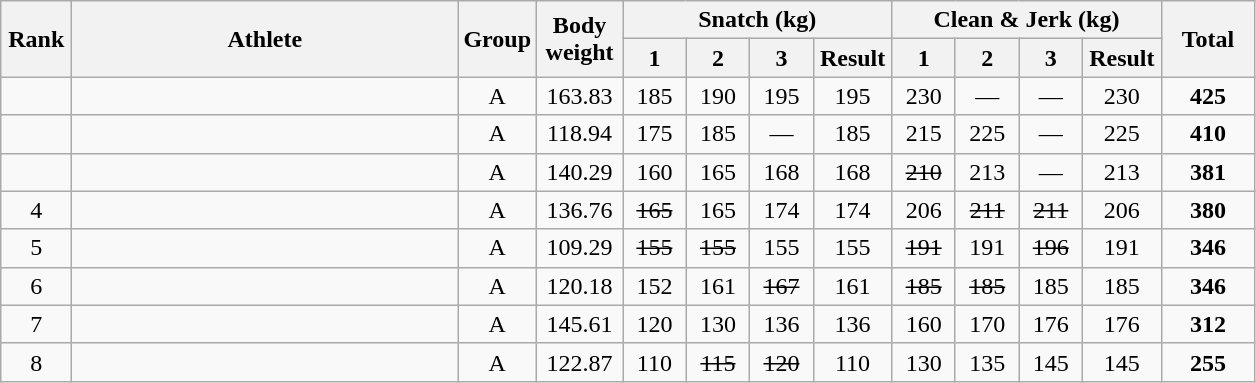<table class = "wikitable" style="text-align:center;">
<tr>
<th rowspan=2 width=40>Rank</th>
<th rowspan=2 width=250>Athlete</th>
<th rowspan=2 width=40>Group</th>
<th rowspan=2 width=50>Body weight</th>
<th colspan=4>Snatch (kg)</th>
<th colspan=4>Clean & Jerk (kg)</th>
<th rowspan=2 width=55>Total</th>
</tr>
<tr>
<th width=35>1</th>
<th width=35>2</th>
<th width=35>3</th>
<th width=45>Result</th>
<th width=35>1</th>
<th width=35>2</th>
<th width=35>3</th>
<th width=45>Result</th>
</tr>
<tr>
<td></td>
<td align=left></td>
<td>A</td>
<td>163.83</td>
<td>185</td>
<td>190</td>
<td>195</td>
<td>195</td>
<td>230</td>
<td>—</td>
<td>—</td>
<td>230</td>
<td><strong>425</strong></td>
</tr>
<tr>
<td></td>
<td align=left></td>
<td>A</td>
<td>118.94</td>
<td>175</td>
<td>185</td>
<td>—</td>
<td>185</td>
<td>215</td>
<td>225</td>
<td>—</td>
<td>225</td>
<td><strong>410</strong></td>
</tr>
<tr>
<td></td>
<td align=left></td>
<td>A</td>
<td>140.29</td>
<td>160</td>
<td>165</td>
<td>168</td>
<td>168</td>
<td><s>210</s></td>
<td>213</td>
<td>—</td>
<td>213</td>
<td><strong>381</strong></td>
</tr>
<tr>
<td>4</td>
<td align=left></td>
<td>A</td>
<td>136.76</td>
<td><s>165</s></td>
<td>165</td>
<td>174</td>
<td>174</td>
<td>206</td>
<td><s>211</s></td>
<td><s>211</s></td>
<td>206</td>
<td><strong>380</strong></td>
</tr>
<tr>
<td>5</td>
<td align=left></td>
<td>A</td>
<td>109.29</td>
<td><s>155</s></td>
<td><s>155</s></td>
<td>155</td>
<td>155</td>
<td><s>191</s></td>
<td>191</td>
<td><s>196</s></td>
<td>191</td>
<td><strong>346</strong></td>
</tr>
<tr>
<td>6</td>
<td align=left></td>
<td>A</td>
<td>120.18</td>
<td>152</td>
<td>161</td>
<td><s>167</s></td>
<td>161</td>
<td><s>185</s></td>
<td><s>185</s></td>
<td>185</td>
<td>185</td>
<td><strong>346</strong></td>
</tr>
<tr>
<td>7</td>
<td align=left></td>
<td>A</td>
<td>145.61</td>
<td>120</td>
<td>130</td>
<td>136</td>
<td>136</td>
<td>160</td>
<td>170</td>
<td>176</td>
<td>176</td>
<td><strong>312</strong></td>
</tr>
<tr>
<td>8</td>
<td align=left></td>
<td>A</td>
<td>122.87</td>
<td>110</td>
<td><s>115</s></td>
<td><s>120</s></td>
<td>110</td>
<td>130</td>
<td>135</td>
<td>145</td>
<td>145</td>
<td><strong>255</strong></td>
</tr>
</table>
